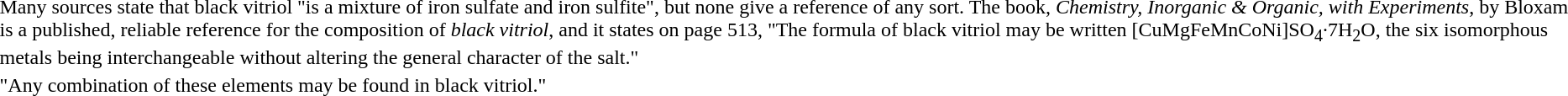<table>
<tr>
<td> Many sources state that black vitriol "is a mixture of iron sulfate and iron sulfite", but none give a reference of any sort. The book, <em>Chemistry, Inorganic & Organic, with Experiments</em>, by Bloxam is a published, reliable reference for the composition of <em>black vitriol</em>, and it states on page 513, "The formula of black vitriol may be written [CuMgFeMnCoNi]SO<sub>4</sub>·7H<sub>2</sub>O, the six isomorphous metals being interchangeable without altering the general character of the salt."</td>
</tr>
<tr>
<td> "Any combination of these elements may be found in black vitriol."</td>
</tr>
</table>
